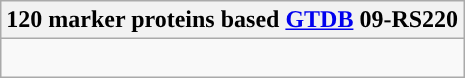<table class="wikitable">
<tr>
<th colspan=1>120 marker proteins based <a href='#'>GTDB</a> 09-RS220</th>
</tr>
<tr>
<td style="vertical-align:top"><br></td>
</tr>
</table>
